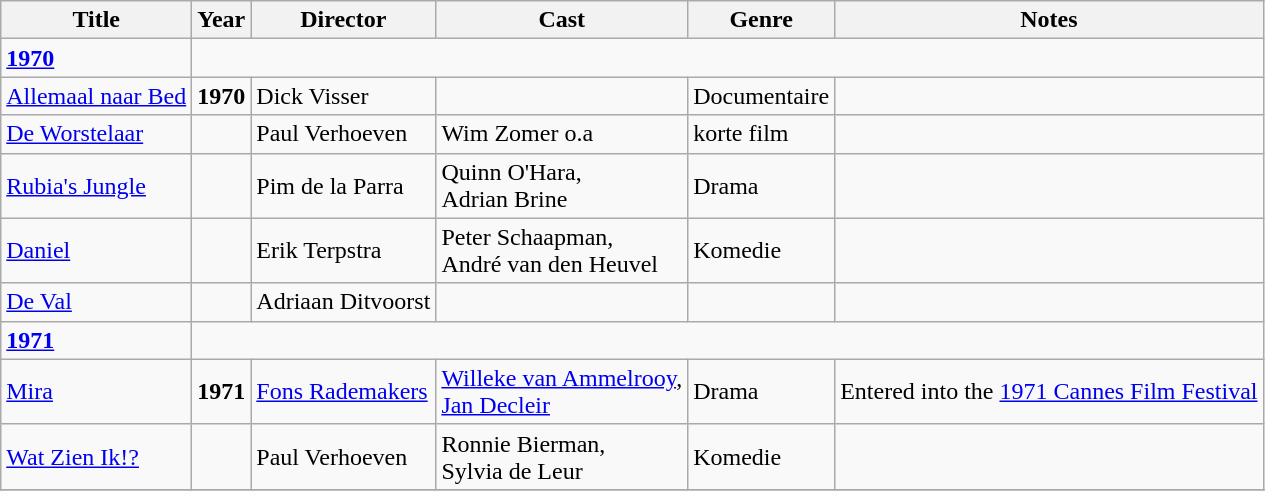<table class="wikitable">
<tr>
<th>Title</th>
<th>Year</th>
<th>Director</th>
<th>Cast</th>
<th>Genre</th>
<th>Notes</th>
</tr>
<tr>
<td><strong><a href='#'>1970</a></strong></td>
</tr>
<tr>
<td><a href='#'>Allemaal naar Bed</a></td>
<td><strong>1970</strong></td>
<td>Dick Visser</td>
<td></td>
<td>Documentaire</td>
<td></td>
</tr>
<tr>
<td><a href='#'>De Worstelaar</a></td>
<td></td>
<td>Paul Verhoeven</td>
<td>Wim Zomer o.a</td>
<td>korte film</td>
<td></td>
</tr>
<tr>
<td><a href='#'>Rubia's Jungle</a></td>
<td></td>
<td>Pim de la Parra</td>
<td>Quinn O'Hara,<br>Adrian Brine</td>
<td>Drama</td>
<td></td>
</tr>
<tr>
<td><a href='#'>Daniel</a></td>
<td></td>
<td>Erik Terpstra</td>
<td>Peter Schaapman,<br>André van den Heuvel</td>
<td>Komedie</td>
<td></td>
</tr>
<tr>
<td><a href='#'>De Val</a></td>
<td></td>
<td>Adriaan Ditvoorst</td>
<td></td>
<td></td>
<td></td>
</tr>
<tr>
<td><strong><a href='#'>1971</a></strong></td>
</tr>
<tr>
<td><a href='#'>Mira</a></td>
<td><strong>1971</strong></td>
<td><a href='#'>Fons Rademakers</a></td>
<td><a href='#'>Willeke van Ammelrooy</a>,<br><a href='#'>Jan Decleir</a></td>
<td>Drama</td>
<td>Entered into the <a href='#'>1971 Cannes Film Festival</a></td>
</tr>
<tr>
<td><a href='#'>Wat Zien Ik!?</a></td>
<td></td>
<td>Paul Verhoeven</td>
<td>Ronnie Bierman,<br>Sylvia de Leur</td>
<td>Komedie</td>
<td></td>
</tr>
<tr>
</tr>
</table>
